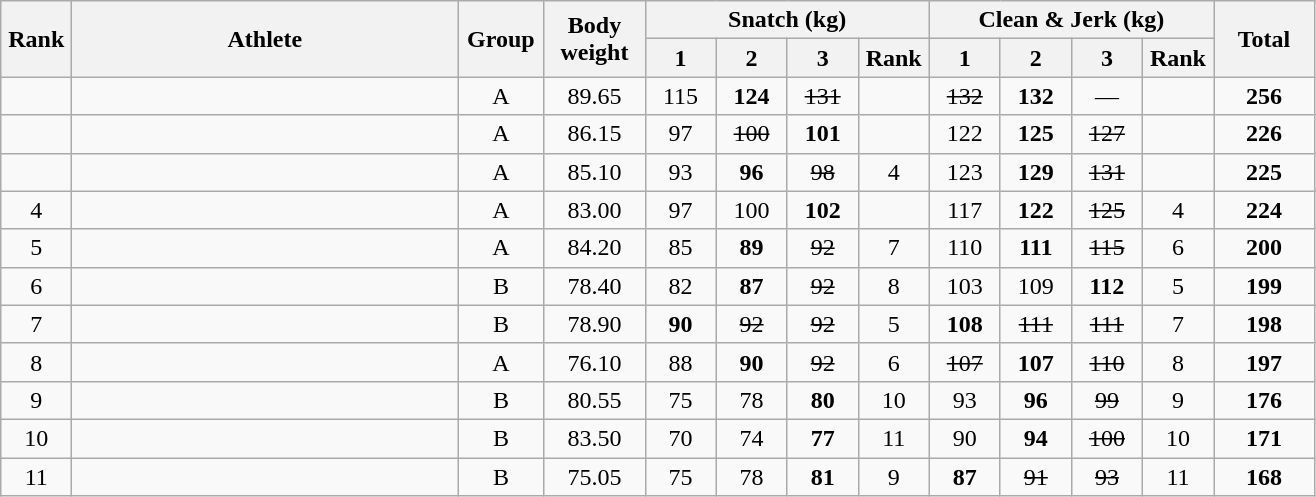<table class = "wikitable" style="text-align:center;">
<tr>
<th rowspan=2 width=40>Rank</th>
<th rowspan=2 width=250>Athlete</th>
<th rowspan=2 width=50>Group</th>
<th rowspan=2 width=60>Body weight</th>
<th colspan=4>Snatch (kg)</th>
<th colspan=4>Clean & Jerk (kg)</th>
<th rowspan=2 width=60>Total</th>
</tr>
<tr>
<th width=40>1</th>
<th width=40>2</th>
<th width=40>3</th>
<th width=40>Rank</th>
<th width=40>1</th>
<th width=40>2</th>
<th width=40>3</th>
<th width=40>Rank</th>
</tr>
<tr>
<td></td>
<td align=left></td>
<td>A</td>
<td>89.65</td>
<td>115</td>
<td><strong>124</strong></td>
<td><s>131</s></td>
<td></td>
<td><s>132</s></td>
<td><strong>132</strong></td>
<td>—</td>
<td></td>
<td><strong>256</strong></td>
</tr>
<tr>
<td></td>
<td align=left></td>
<td>A</td>
<td>86.15</td>
<td>97</td>
<td><s>100</s></td>
<td><strong>101</strong></td>
<td></td>
<td>122</td>
<td><strong>125</strong></td>
<td><s>127</s></td>
<td></td>
<td><strong>226</strong></td>
</tr>
<tr>
<td></td>
<td align=left></td>
<td>A</td>
<td>85.10</td>
<td>93</td>
<td><strong>96</strong></td>
<td><s>98</s></td>
<td>4</td>
<td>123</td>
<td><strong>129</strong></td>
<td><s>131</s></td>
<td></td>
<td><strong>225</strong></td>
</tr>
<tr>
<td>4</td>
<td align=left></td>
<td>A</td>
<td>83.00</td>
<td>97</td>
<td>100</td>
<td><strong>102</strong></td>
<td></td>
<td>117</td>
<td><strong>122</strong></td>
<td><s>125</s></td>
<td>4</td>
<td><strong>224</strong></td>
</tr>
<tr>
<td>5</td>
<td align=left></td>
<td>A</td>
<td>84.20</td>
<td>85</td>
<td><strong>89</strong></td>
<td><s>92</s></td>
<td>7</td>
<td>110</td>
<td><strong>111</strong></td>
<td><s>115</s></td>
<td>6</td>
<td><strong>200</strong></td>
</tr>
<tr>
<td>6</td>
<td align=left></td>
<td>B</td>
<td>78.40</td>
<td>82</td>
<td><strong>87</strong></td>
<td><s>92</s></td>
<td>8</td>
<td>103</td>
<td>109</td>
<td><strong>112</strong></td>
<td>5</td>
<td><strong>199</strong></td>
</tr>
<tr>
<td>7</td>
<td align=left></td>
<td>B</td>
<td>78.90</td>
<td><strong>90</strong></td>
<td><s>92</s></td>
<td><s>92</s></td>
<td>5</td>
<td><strong>108</strong></td>
<td><s>111</s></td>
<td><s>111</s></td>
<td>7</td>
<td><strong>198</strong></td>
</tr>
<tr>
<td>8</td>
<td align=left></td>
<td>A</td>
<td>76.10</td>
<td>88</td>
<td><strong>90</strong></td>
<td><s>92</s></td>
<td>6</td>
<td><s>107</s></td>
<td><strong>107</strong></td>
<td><s>110</s></td>
<td>8</td>
<td><strong>197</strong></td>
</tr>
<tr>
<td>9</td>
<td align=left></td>
<td>B</td>
<td>80.55</td>
<td>75</td>
<td>78</td>
<td><strong>80</strong></td>
<td>10</td>
<td>93</td>
<td><strong>96</strong></td>
<td><s>99</s></td>
<td>9</td>
<td><strong>176</strong></td>
</tr>
<tr>
<td>10</td>
<td align=left></td>
<td>B</td>
<td>83.50</td>
<td>70</td>
<td>74</td>
<td><strong>77</strong></td>
<td>11</td>
<td>90</td>
<td><strong>94</strong></td>
<td><s>100</s></td>
<td>10</td>
<td><strong>171</strong></td>
</tr>
<tr>
<td>11</td>
<td align=left></td>
<td>B</td>
<td>75.05</td>
<td>75</td>
<td>78</td>
<td><strong>81</strong></td>
<td>9</td>
<td><strong>87</strong></td>
<td><s>91</s></td>
<td><s>93</s></td>
<td>11</td>
<td><strong>168</strong></td>
</tr>
</table>
